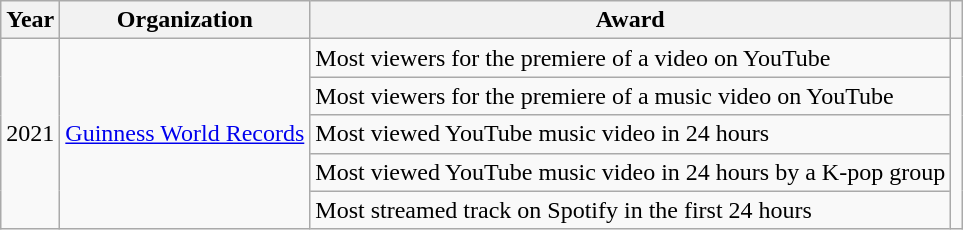<table class="wikitable">
<tr>
<th>Year</th>
<th>Organization</th>
<th>Award</th>
<th class="unsortable"></th>
</tr>
<tr>
<td rowspan="5">2021</td>
<td rowspan="5"><a href='#'>Guinness World Records</a></td>
<td>Most viewers for the premiere of a video on YouTube</td>
<td style="text-align:center;" rowspan="5"></td>
</tr>
<tr>
<td>Most viewers for the premiere of a music video on YouTube</td>
</tr>
<tr>
<td>Most viewed YouTube music video in 24 hours</td>
</tr>
<tr>
<td>Most viewed YouTube music video in 24 hours by a K-pop group</td>
</tr>
<tr>
<td>Most streamed track on Spotify in the first 24 hours</td>
</tr>
</table>
